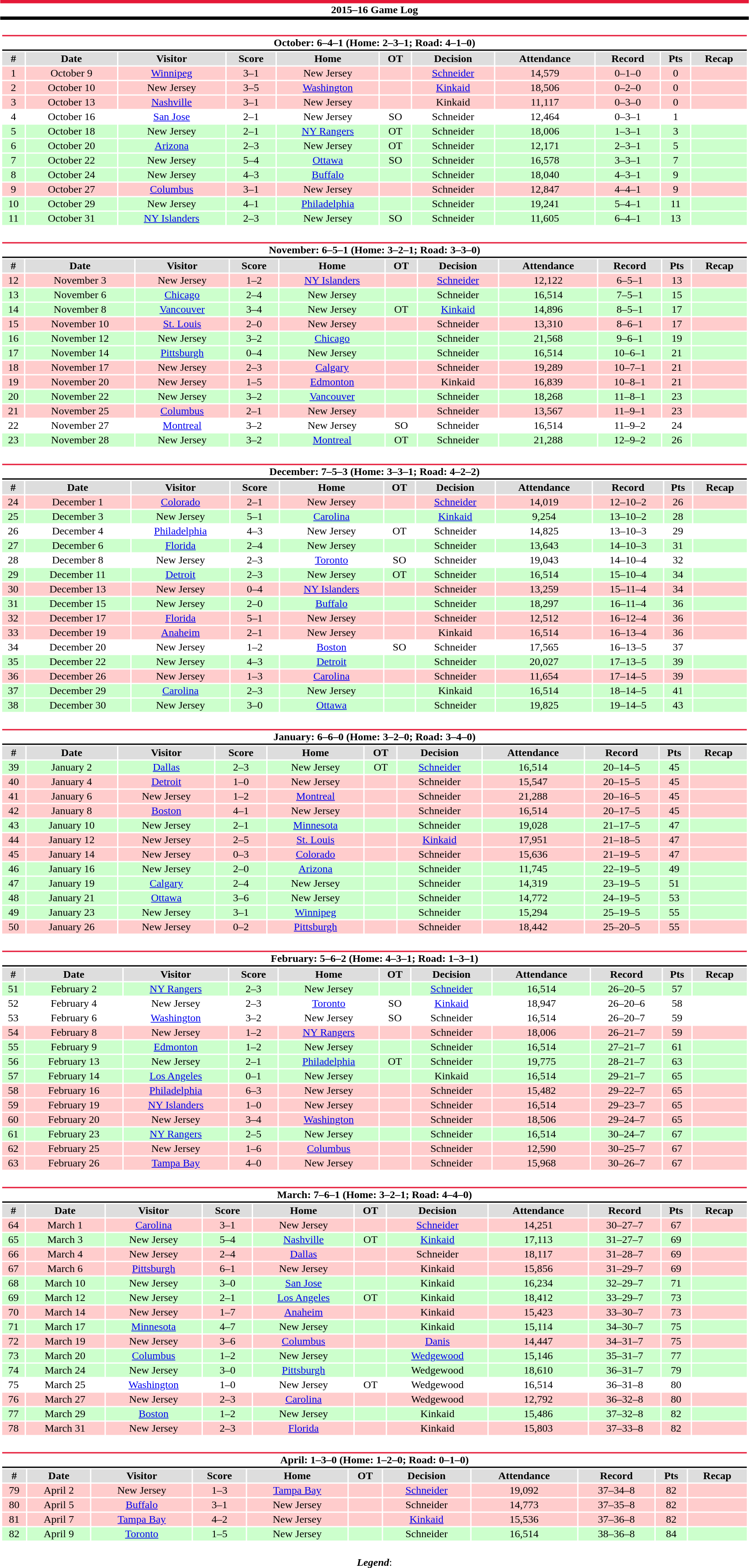<table class="toccolours" style="width:90%; clear:both; margin:1.5em auto; text-align:center;">
<tr>
<th colspan="11" style="background:#fff; border-top:#E51837 5px solid; border-bottom:#000000 5px solid;">2015–16 Game Log</th>
</tr>
<tr>
<td colspan=11><br><table class="toccolours collapsible collapsed" style="width:100%;">
<tr>
<th colspan="11" style="background:#fff; border-top:#E51837 2px solid; border-bottom:#000000 2px solid;">October: 6–4–1 (Home: 2–3–1; Road: 4–1–0)</th>
</tr>
<tr style="background:#ddd;">
<th>#</th>
<th>Date</th>
<th>Visitor</th>
<th>Score</th>
<th>Home</th>
<th>OT</th>
<th>Decision</th>
<th>Attendance</th>
<th>Record</th>
<th>Pts</th>
<th>Recap</th>
</tr>
<tr style="text-align:center; background:#fcc;">
<td>1</td>
<td>October 9</td>
<td><a href='#'>Winnipeg</a></td>
<td>3–1</td>
<td>New Jersey</td>
<td></td>
<td><a href='#'>Schneider</a></td>
<td>14,579</td>
<td>0–1–0</td>
<td>0</td>
<td></td>
</tr>
<tr style="text-align:center; background:#fcc;">
<td>2</td>
<td>October 10</td>
<td>New Jersey</td>
<td>3–5</td>
<td><a href='#'>Washington</a></td>
<td></td>
<td><a href='#'>Kinkaid</a></td>
<td>18,506</td>
<td>0–2–0</td>
<td>0</td>
<td></td>
</tr>
<tr style="text-align:center; background:#fcc;">
<td>3</td>
<td>October 13</td>
<td><a href='#'>Nashville</a></td>
<td>3–1</td>
<td>New Jersey</td>
<td></td>
<td>Kinkaid</td>
<td>11,117</td>
<td>0–3–0</td>
<td>0</td>
<td></td>
</tr>
<tr style="text-align:center; background:#fff;">
<td>4</td>
<td>October 16</td>
<td><a href='#'>San Jose</a></td>
<td>2–1</td>
<td>New Jersey</td>
<td>SO</td>
<td>Schneider</td>
<td>12,464</td>
<td>0–3–1</td>
<td>1</td>
<td></td>
</tr>
<tr style="text-align:center; background:#cfc;">
<td>5</td>
<td>October 18</td>
<td>New Jersey</td>
<td>2–1</td>
<td><a href='#'>NY Rangers</a></td>
<td>OT</td>
<td>Schneider</td>
<td>18,006</td>
<td>1–3–1</td>
<td>3</td>
<td></td>
</tr>
<tr style="text-align:center; background:#cfc;">
<td>6</td>
<td>October 20</td>
<td><a href='#'>Arizona</a></td>
<td>2–3</td>
<td>New Jersey</td>
<td>OT</td>
<td>Schneider</td>
<td>12,171</td>
<td>2–3–1</td>
<td>5</td>
<td></td>
</tr>
<tr style="text-align:center; background:#cfc;">
<td>7</td>
<td>October 22</td>
<td>New Jersey</td>
<td>5–4</td>
<td><a href='#'>Ottawa</a></td>
<td>SO</td>
<td>Schneider</td>
<td>16,578</td>
<td>3–3–1</td>
<td>7</td>
<td></td>
</tr>
<tr style="text-align:center; background:#cfc;">
<td>8</td>
<td>October 24</td>
<td>New Jersey</td>
<td>4–3</td>
<td><a href='#'>Buffalo</a></td>
<td></td>
<td>Schneider</td>
<td>18,040</td>
<td>4–3–1</td>
<td>9</td>
<td></td>
</tr>
<tr style="text-align:center; background:#fcc;">
<td>9</td>
<td>October 27</td>
<td><a href='#'>Columbus</a></td>
<td>3–1</td>
<td>New Jersey</td>
<td></td>
<td>Schneider</td>
<td>12,847</td>
<td>4–4–1</td>
<td>9</td>
<td></td>
</tr>
<tr style="text-align:center; background:#cfc;">
<td>10</td>
<td>October 29</td>
<td>New Jersey</td>
<td>4–1</td>
<td><a href='#'>Philadelphia</a></td>
<td></td>
<td>Schneider</td>
<td>19,241</td>
<td>5–4–1</td>
<td>11</td>
<td></td>
</tr>
<tr style="text-align:center; background:#cfc;">
<td>11</td>
<td>October 31</td>
<td><a href='#'>NY Islanders</a></td>
<td>2–3</td>
<td>New Jersey</td>
<td>SO</td>
<td>Schneider</td>
<td>11,605</td>
<td>6–4–1</td>
<td>13</td>
<td></td>
</tr>
</table>
</td>
</tr>
<tr>
<td colspan=11><br><table class="toccolours collapsible collapsed" style="width:100%;">
<tr>
<th colspan="11" style="background:#fff; border-top:#E51837 2px solid; border-bottom:#000000 2px solid;">November: 6–5–1 (Home: 3–2–1; Road: 3–3–0)</th>
</tr>
<tr style="background:#ddd;">
<th>#</th>
<th>Date</th>
<th>Visitor</th>
<th>Score</th>
<th>Home</th>
<th>OT</th>
<th>Decision</th>
<th>Attendance</th>
<th>Record</th>
<th>Pts</th>
<th>Recap</th>
</tr>
<tr style="text-align:center; background:#fcc;">
<td>12</td>
<td>November 3</td>
<td>New Jersey</td>
<td>1–2</td>
<td><a href='#'>NY Islanders</a></td>
<td></td>
<td><a href='#'>Schneider</a></td>
<td>12,122</td>
<td>6–5–1</td>
<td>13</td>
<td></td>
</tr>
<tr style="text-align:center; background:#cfc;">
<td>13</td>
<td>November 6</td>
<td><a href='#'>Chicago</a></td>
<td>2–4</td>
<td>New Jersey</td>
<td></td>
<td>Schneider</td>
<td>16,514</td>
<td>7–5–1</td>
<td>15</td>
<td></td>
</tr>
<tr style="text-align:center; background:#cfc;">
<td>14</td>
<td>November 8</td>
<td><a href='#'>Vancouver</a></td>
<td>3–4</td>
<td>New Jersey</td>
<td>OT</td>
<td><a href='#'>Kinkaid</a></td>
<td>14,896</td>
<td>8–5–1</td>
<td>17</td>
<td></td>
</tr>
<tr style="text-align:center; background:#fcc;">
<td>15</td>
<td>November 10</td>
<td><a href='#'>St. Louis</a></td>
<td>2–0</td>
<td>New Jersey</td>
<td></td>
<td>Schneider</td>
<td>13,310</td>
<td>8–6–1</td>
<td>17</td>
<td></td>
</tr>
<tr style="text-align:center; background:#cfc;">
<td>16</td>
<td>November 12</td>
<td>New Jersey</td>
<td>3–2</td>
<td><a href='#'>Chicago</a></td>
<td></td>
<td>Schneider</td>
<td>21,568</td>
<td>9–6–1</td>
<td>19</td>
<td></td>
</tr>
<tr style="text-align:center; background:#cfc;">
<td>17</td>
<td>November 14</td>
<td><a href='#'>Pittsburgh</a></td>
<td>0–4</td>
<td>New Jersey</td>
<td></td>
<td>Schneider</td>
<td>16,514</td>
<td>10–6–1</td>
<td>21</td>
<td></td>
</tr>
<tr style="text-align:center; background:#fcc;">
<td>18</td>
<td>November 17</td>
<td>New Jersey</td>
<td>2–3</td>
<td><a href='#'>Calgary</a></td>
<td></td>
<td>Schneider</td>
<td>19,289</td>
<td>10–7–1</td>
<td>21</td>
<td></td>
</tr>
<tr style="text-align:center; background:#fcc;">
<td>19</td>
<td>November 20</td>
<td>New Jersey</td>
<td>1–5</td>
<td><a href='#'>Edmonton</a></td>
<td></td>
<td>Kinkaid</td>
<td>16,839</td>
<td>10–8–1</td>
<td>21</td>
<td></td>
</tr>
<tr style="text-align:center; background:#cfc;">
<td>20</td>
<td>November 22</td>
<td>New Jersey</td>
<td>3–2</td>
<td><a href='#'>Vancouver</a></td>
<td></td>
<td>Schneider</td>
<td>18,268</td>
<td>11–8–1</td>
<td>23</td>
<td></td>
</tr>
<tr style="text-align:center; background:#fcc;">
<td>21</td>
<td>November 25</td>
<td><a href='#'>Columbus</a></td>
<td>2–1</td>
<td>New Jersey</td>
<td></td>
<td>Schneider</td>
<td>13,567</td>
<td>11–9–1</td>
<td>23</td>
<td></td>
</tr>
<tr style="text-align:center; background:#fff;">
<td>22</td>
<td>November 27</td>
<td><a href='#'>Montreal</a></td>
<td>3–2</td>
<td>New Jersey</td>
<td>SO</td>
<td>Schneider</td>
<td>16,514</td>
<td>11–9–2</td>
<td>24</td>
<td></td>
</tr>
<tr style="text-align:center; background:#cfc;">
<td>23</td>
<td>November 28</td>
<td>New Jersey</td>
<td>3–2</td>
<td><a href='#'>Montreal</a></td>
<td>OT</td>
<td>Schneider</td>
<td>21,288</td>
<td>12–9–2</td>
<td>26</td>
<td></td>
</tr>
</table>
</td>
</tr>
<tr>
<td colspan=11><br><table class="toccolours collapsible collapsed" style="width:100%;">
<tr>
<th colspan="11" style="background:#fff; border-top:#E51837 2px solid; border-bottom:#000000 2px solid;">December: 7–5–3 (Home: 3–3–1; Road: 4–2–2)</th>
</tr>
<tr style="background:#ddd;">
<th>#</th>
<th>Date</th>
<th>Visitor</th>
<th>Score</th>
<th>Home</th>
<th>OT</th>
<th>Decision</th>
<th>Attendance</th>
<th>Record</th>
<th>Pts</th>
<th>Recap</th>
</tr>
<tr style="text-align:center; background:#fcc;">
<td>24</td>
<td>December 1</td>
<td><a href='#'>Colorado</a></td>
<td>2–1</td>
<td>New Jersey</td>
<td></td>
<td><a href='#'>Schneider</a></td>
<td>14,019</td>
<td>12–10–2</td>
<td>26</td>
<td></td>
</tr>
<tr style="text-align:center; background:#cfc;">
<td>25</td>
<td>December 3</td>
<td>New Jersey</td>
<td>5–1</td>
<td><a href='#'>Carolina</a></td>
<td></td>
<td><a href='#'>Kinkaid</a></td>
<td>9,254</td>
<td>13–10–2</td>
<td>28</td>
<td></td>
</tr>
<tr style="text-align:center; background:#fff;">
<td>26</td>
<td>December 4</td>
<td><a href='#'>Philadelphia</a></td>
<td>4–3</td>
<td>New Jersey</td>
<td>OT</td>
<td>Schneider</td>
<td>14,825</td>
<td>13–10–3</td>
<td>29</td>
<td></td>
</tr>
<tr style="text-align:center; background:#cfc;">
<td>27</td>
<td>December 6</td>
<td><a href='#'>Florida</a></td>
<td>2–4</td>
<td>New Jersey</td>
<td></td>
<td>Schneider</td>
<td>13,643</td>
<td>14–10–3</td>
<td>31</td>
<td></td>
</tr>
<tr style="text-align:center; background:#fff;">
<td>28</td>
<td>December 8</td>
<td>New Jersey</td>
<td>2–3</td>
<td><a href='#'>Toronto</a></td>
<td>SO</td>
<td>Schneider</td>
<td>19,043</td>
<td>14–10–4</td>
<td>32</td>
<td></td>
</tr>
<tr style="text-align:center; background:#cfc;">
<td>29</td>
<td>December 11</td>
<td><a href='#'>Detroit</a></td>
<td>2–3</td>
<td>New Jersey</td>
<td>OT</td>
<td>Schneider</td>
<td>16,514</td>
<td>15–10–4</td>
<td>34</td>
<td></td>
</tr>
<tr style="text-align:center; background:#fcc;">
<td>30</td>
<td>December 13</td>
<td>New Jersey</td>
<td>0–4</td>
<td><a href='#'>NY Islanders</a></td>
<td></td>
<td>Schneider</td>
<td>13,259</td>
<td>15–11–4</td>
<td>34</td>
<td></td>
</tr>
<tr style="text-align:center; background:#cfc;">
<td>31</td>
<td>December 15</td>
<td>New Jersey</td>
<td>2–0</td>
<td><a href='#'>Buffalo</a></td>
<td></td>
<td>Schneider</td>
<td>18,297</td>
<td>16–11–4</td>
<td>36</td>
<td></td>
</tr>
<tr style="text-align:center; background:#fcc;">
<td>32</td>
<td>December 17</td>
<td><a href='#'>Florida</a></td>
<td>5–1</td>
<td>New Jersey</td>
<td></td>
<td>Schneider</td>
<td>12,512</td>
<td>16–12–4</td>
<td>36</td>
<td></td>
</tr>
<tr style="text-align:center; background:#fcc;">
<td>33</td>
<td>December 19</td>
<td><a href='#'>Anaheim</a></td>
<td>2–1</td>
<td>New Jersey</td>
<td></td>
<td>Kinkaid</td>
<td>16,514</td>
<td>16–13–4</td>
<td>36</td>
<td></td>
</tr>
<tr style="text-align:center; background:#fff;">
<td>34</td>
<td>December 20</td>
<td>New Jersey</td>
<td>1–2</td>
<td><a href='#'>Boston</a></td>
<td>SO</td>
<td>Schneider</td>
<td>17,565</td>
<td>16–13–5</td>
<td>37</td>
<td></td>
</tr>
<tr style="text-align:center; background:#cfc;">
<td>35</td>
<td>December 22</td>
<td>New Jersey</td>
<td>4–3</td>
<td><a href='#'>Detroit</a></td>
<td></td>
<td>Schneider</td>
<td>20,027</td>
<td>17–13–5</td>
<td>39</td>
<td></td>
</tr>
<tr style="text-align:center; background:#fcc;">
<td>36</td>
<td>December 26</td>
<td>New Jersey</td>
<td>1–3</td>
<td><a href='#'>Carolina</a></td>
<td></td>
<td>Schneider</td>
<td>11,654</td>
<td>17–14–5</td>
<td>39</td>
<td></td>
</tr>
<tr style="text-align:center; background:#cfc;">
<td>37</td>
<td>December 29</td>
<td><a href='#'>Carolina</a></td>
<td>2–3</td>
<td>New Jersey</td>
<td></td>
<td>Kinkaid</td>
<td>16,514</td>
<td>18–14–5</td>
<td>41</td>
<td></td>
</tr>
<tr style="text-align:center; background:#cfc;">
<td>38</td>
<td>December 30</td>
<td>New Jersey</td>
<td>3–0</td>
<td><a href='#'>Ottawa</a></td>
<td></td>
<td>Schneider</td>
<td>19,825</td>
<td>19–14–5</td>
<td>43</td>
<td></td>
</tr>
</table>
</td>
</tr>
<tr>
<td colspan=11><br><table class="toccolours collapsible collapsed" style="width:100%;">
<tr>
<th colspan="11" style="background:#fff; border-top:#E51837 2px solid; border-bottom:#000000 2px solid;">January: 6–6–0 (Home: 3–2–0; Road: 3–4–0)</th>
</tr>
<tr style="background:#ddd;">
<th>#</th>
<th>Date</th>
<th>Visitor</th>
<th>Score</th>
<th>Home</th>
<th>OT</th>
<th>Decision</th>
<th>Attendance</th>
<th>Record</th>
<th>Pts</th>
<th>Recap</th>
</tr>
<tr style="text-align:center; background:#cfc;">
<td>39</td>
<td>January 2</td>
<td><a href='#'>Dallas</a></td>
<td>2–3</td>
<td>New Jersey</td>
<td>OT</td>
<td><a href='#'>Schneider</a></td>
<td>16,514</td>
<td>20–14–5</td>
<td>45</td>
<td></td>
</tr>
<tr style="text-align:center; background:#fcc;">
<td>40</td>
<td>January 4</td>
<td><a href='#'>Detroit</a></td>
<td>1–0</td>
<td>New Jersey</td>
<td></td>
<td>Schneider</td>
<td>15,547</td>
<td>20–15–5</td>
<td>45</td>
<td></td>
</tr>
<tr style="text-align:center; background:#fcc;">
<td>41</td>
<td>January 6</td>
<td>New Jersey</td>
<td>1–2</td>
<td><a href='#'>Montreal</a></td>
<td></td>
<td>Schneider</td>
<td>21,288</td>
<td>20–16–5</td>
<td>45</td>
<td></td>
</tr>
<tr style="text-align:center; background:#fcc;">
<td>42</td>
<td>January 8</td>
<td><a href='#'>Boston</a></td>
<td>4–1</td>
<td>New Jersey</td>
<td></td>
<td>Schneider</td>
<td>16,514</td>
<td>20–17–5</td>
<td>45</td>
<td></td>
</tr>
<tr style="text-align:center; background:#cfc;">
<td>43</td>
<td>January 10</td>
<td>New Jersey</td>
<td>2–1</td>
<td><a href='#'>Minnesota</a></td>
<td></td>
<td>Schneider</td>
<td>19,028</td>
<td>21–17–5</td>
<td>47</td>
<td></td>
</tr>
<tr style="text-align:center; background:#fcc;">
<td>44</td>
<td>January 12</td>
<td>New Jersey</td>
<td>2–5</td>
<td><a href='#'>St. Louis</a></td>
<td></td>
<td><a href='#'>Kinkaid</a></td>
<td>17,951</td>
<td>21–18–5</td>
<td>47</td>
<td></td>
</tr>
<tr style="text-align:center; background:#fcc;">
<td>45</td>
<td>January 14</td>
<td>New Jersey</td>
<td>0–3</td>
<td><a href='#'>Colorado</a></td>
<td></td>
<td>Schneider</td>
<td>15,636</td>
<td>21–19–5</td>
<td>47</td>
<td></td>
</tr>
<tr style="text-align:center; background:#cfc;">
<td>46</td>
<td>January 16</td>
<td>New Jersey</td>
<td>2–0</td>
<td><a href='#'>Arizona</a></td>
<td></td>
<td>Schneider</td>
<td>11,745</td>
<td>22–19–5</td>
<td>49</td>
<td></td>
</tr>
<tr style="text-align:center; background:#cfc;">
<td>47</td>
<td>January 19</td>
<td><a href='#'>Calgary</a></td>
<td>2–4</td>
<td>New Jersey</td>
<td></td>
<td>Schneider</td>
<td>14,319</td>
<td>23–19–5</td>
<td>51</td>
<td></td>
</tr>
<tr style="text-align:center; background:#cfc;">
<td>48</td>
<td>January 21</td>
<td><a href='#'>Ottawa</a></td>
<td>3–6</td>
<td>New Jersey</td>
<td></td>
<td>Schneider</td>
<td>14,772</td>
<td>24–19–5</td>
<td>53</td>
<td></td>
</tr>
<tr style="text-align:center; background:#cfc;">
<td>49</td>
<td>January 23</td>
<td>New Jersey</td>
<td>3–1</td>
<td><a href='#'>Winnipeg</a></td>
<td></td>
<td>Schneider</td>
<td>15,294</td>
<td>25–19–5</td>
<td>55</td>
<td></td>
</tr>
<tr style="text-align:center; background:#fcc;">
<td>50</td>
<td>January 26</td>
<td>New Jersey</td>
<td>0–2</td>
<td><a href='#'>Pittsburgh</a></td>
<td></td>
<td>Schneider</td>
<td>18,442</td>
<td>25–20–5</td>
<td>55</td>
<td></td>
</tr>
</table>
</td>
</tr>
<tr>
<td colspan=11><br><table class="toccolours collapsible collapsed" style="width:100%;">
<tr>
<th colspan="11" style="background:#fff; border-top:#E51837 2px solid; border-bottom:#000000 2px solid;">February: 5–6–2 (Home: 4–3–1; Road: 1–3–1)</th>
</tr>
<tr style="background:#ddd;">
<th>#</th>
<th>Date</th>
<th>Visitor</th>
<th>Score</th>
<th>Home</th>
<th>OT</th>
<th>Decision</th>
<th>Attendance</th>
<th>Record</th>
<th>Pts</th>
<th>Recap</th>
</tr>
<tr style="text-align:center; background:#cfc;">
<td>51</td>
<td>February 2</td>
<td><a href='#'>NY Rangers</a></td>
<td>2–3</td>
<td>New Jersey</td>
<td></td>
<td><a href='#'>Schneider</a></td>
<td>16,514</td>
<td>26–20–5</td>
<td>57</td>
<td></td>
</tr>
<tr style="text-align:center; background:#fff;">
<td>52</td>
<td>February 4</td>
<td>New Jersey</td>
<td>2–3</td>
<td><a href='#'>Toronto</a></td>
<td>SO</td>
<td><a href='#'>Kinkaid</a></td>
<td>18,947</td>
<td>26–20–6</td>
<td>58</td>
<td></td>
</tr>
<tr style="text-align:center; background:#fff;">
<td>53</td>
<td>February 6</td>
<td><a href='#'>Washington</a></td>
<td>3–2</td>
<td>New Jersey</td>
<td>SO</td>
<td>Schneider</td>
<td>16,514</td>
<td>26–20–7</td>
<td>59</td>
<td></td>
</tr>
<tr style="text-align:center; background:#fcc;">
<td>54</td>
<td>February 8</td>
<td>New Jersey</td>
<td>1–2</td>
<td><a href='#'>NY Rangers</a></td>
<td></td>
<td>Schneider</td>
<td>18,006</td>
<td>26–21–7</td>
<td>59</td>
<td></td>
</tr>
<tr style="text-align:center; background:#cfc;">
<td>55</td>
<td>February 9</td>
<td><a href='#'>Edmonton</a></td>
<td>1–2</td>
<td>New Jersey</td>
<td></td>
<td>Schneider</td>
<td>16,514</td>
<td>27–21–7</td>
<td>61</td>
<td></td>
</tr>
<tr style="text-align:center; background:#cfc;">
<td>56</td>
<td>February 13</td>
<td>New Jersey</td>
<td>2–1</td>
<td><a href='#'>Philadelphia</a></td>
<td>OT</td>
<td>Schneider</td>
<td>19,775</td>
<td>28–21–7</td>
<td>63</td>
<td></td>
</tr>
<tr style="text-align:center; background:#cfc;">
<td>57</td>
<td>February 14</td>
<td><a href='#'>Los Angeles</a></td>
<td>0–1</td>
<td>New Jersey</td>
<td></td>
<td>Kinkaid</td>
<td>16,514</td>
<td>29–21–7</td>
<td>65</td>
<td></td>
</tr>
<tr style="text-align:center; background:#fcc;">
<td>58</td>
<td>February 16</td>
<td><a href='#'>Philadelphia</a></td>
<td>6–3</td>
<td>New Jersey</td>
<td></td>
<td>Schneider</td>
<td>15,482</td>
<td>29–22–7</td>
<td>65</td>
<td></td>
</tr>
<tr style="text-align:center; background:#fcc;">
<td>59</td>
<td>February 19</td>
<td><a href='#'>NY Islanders</a></td>
<td>1–0</td>
<td>New Jersey</td>
<td></td>
<td>Schneider</td>
<td>16,514</td>
<td>29–23–7</td>
<td>65</td>
<td></td>
</tr>
<tr style="text-align:center; background:#fcc;">
<td>60</td>
<td>February 20</td>
<td>New Jersey</td>
<td>3–4</td>
<td><a href='#'>Washington</a></td>
<td></td>
<td>Schneider</td>
<td>18,506</td>
<td>29–24–7</td>
<td>65</td>
<td></td>
</tr>
<tr style="text-align:center; background:#cfc;">
<td>61</td>
<td>February 23</td>
<td><a href='#'>NY Rangers</a></td>
<td>2–5</td>
<td>New Jersey</td>
<td></td>
<td>Schneider</td>
<td>16,514</td>
<td>30–24–7</td>
<td>67</td>
<td></td>
</tr>
<tr style="text-align:center; background:#fcc;">
<td>62</td>
<td>February 25</td>
<td>New Jersey</td>
<td>1–6</td>
<td><a href='#'>Columbus</a></td>
<td></td>
<td>Schneider</td>
<td>12,590</td>
<td>30–25–7</td>
<td>67</td>
<td></td>
</tr>
<tr style="text-align:center; background:#fcc;">
<td>63</td>
<td>February 26</td>
<td><a href='#'>Tampa Bay</a></td>
<td>4–0</td>
<td>New Jersey</td>
<td></td>
<td>Schneider</td>
<td>15,968</td>
<td>30–26–7</td>
<td>67</td>
<td></td>
</tr>
</table>
</td>
</tr>
<tr>
<td colspan=11><br><table class="toccolours collapsible collapsed" style="width:100%;">
<tr>
<th colspan="11" style="background:#fff; border-top:#E51837 2px solid; border-bottom:#000000 2px solid;">March: 7–6–1 (Home: 3–2–1; Road: 4–4–0)</th>
</tr>
<tr style="background:#ddd;">
<th>#</th>
<th>Date</th>
<th>Visitor</th>
<th>Score</th>
<th>Home</th>
<th>OT</th>
<th>Decision</th>
<th>Attendance</th>
<th>Record</th>
<th>Pts</th>
<th>Recap</th>
</tr>
<tr style="text-align:center; background:#fcc;">
<td>64</td>
<td>March 1</td>
<td><a href='#'>Carolina</a></td>
<td>3–1</td>
<td>New Jersey</td>
<td></td>
<td><a href='#'>Schneider</a></td>
<td>14,251</td>
<td>30–27–7</td>
<td>67</td>
<td></td>
</tr>
<tr style="text-align:center; background:#cfc;">
<td>65</td>
<td>March 3</td>
<td>New Jersey</td>
<td>5–4</td>
<td><a href='#'>Nashville</a></td>
<td>OT</td>
<td><a href='#'>Kinkaid</a></td>
<td>17,113</td>
<td>31–27–7</td>
<td>69</td>
<td></td>
</tr>
<tr style="text-align:center; background:#fcc;">
<td>66</td>
<td>March 4</td>
<td>New Jersey</td>
<td>2–4</td>
<td><a href='#'>Dallas</a></td>
<td></td>
<td>Schneider</td>
<td>18,117</td>
<td>31–28–7</td>
<td>69</td>
<td></td>
</tr>
<tr style="text-align:center; background:#fcc;">
<td>67</td>
<td>March 6</td>
<td><a href='#'>Pittsburgh</a></td>
<td>6–1</td>
<td>New Jersey</td>
<td></td>
<td>Kinkaid</td>
<td>15,856</td>
<td>31–29–7</td>
<td>69</td>
<td></td>
</tr>
<tr style="text-align:center; background:#cfc;">
<td>68</td>
<td>March 10</td>
<td>New Jersey</td>
<td>3–0</td>
<td><a href='#'>San Jose</a></td>
<td></td>
<td>Kinkaid</td>
<td>16,234</td>
<td>32–29–7</td>
<td>71</td>
<td></td>
</tr>
<tr style="text-align:center; background:#cfc;">
<td>69</td>
<td>March 12</td>
<td>New Jersey</td>
<td>2–1</td>
<td><a href='#'>Los Angeles</a></td>
<td>OT</td>
<td>Kinkaid</td>
<td>18,412</td>
<td>33–29–7</td>
<td>73</td>
<td></td>
</tr>
<tr style="text-align:center; background:#fcc;">
<td>70</td>
<td>March 14</td>
<td>New Jersey</td>
<td>1–7</td>
<td><a href='#'>Anaheim</a></td>
<td></td>
<td>Kinkaid</td>
<td>15,423</td>
<td>33–30–7</td>
<td>73</td>
<td></td>
</tr>
<tr style="text-align:center; background:#cfc;">
<td>71</td>
<td>March 17</td>
<td><a href='#'>Minnesota</a></td>
<td>4–7</td>
<td>New Jersey</td>
<td></td>
<td>Kinkaid</td>
<td>15,114</td>
<td>34–30–7</td>
<td>75</td>
<td></td>
</tr>
<tr style="text-align:center; background:#fcc;">
<td>72</td>
<td>March 19</td>
<td>New Jersey</td>
<td>3–6</td>
<td><a href='#'>Columbus</a></td>
<td></td>
<td><a href='#'>Danis</a></td>
<td>14,447</td>
<td>34–31–7</td>
<td>75</td>
<td></td>
</tr>
<tr style="text-align:center; background:#cfc;">
<td>73</td>
<td>March 20</td>
<td><a href='#'>Columbus</a></td>
<td>1–2</td>
<td>New Jersey</td>
<td></td>
<td><a href='#'>Wedgewood</a></td>
<td>15,146</td>
<td>35–31–7</td>
<td>77</td>
<td></td>
</tr>
<tr style="text-align:center; background:#cfc;">
<td>74</td>
<td>March 24</td>
<td>New Jersey</td>
<td>3–0</td>
<td><a href='#'>Pittsburgh</a></td>
<td></td>
<td>Wedgewood</td>
<td>18,610</td>
<td>36–31–7</td>
<td>79</td>
<td></td>
</tr>
<tr style="text-align:center; background:#fff;">
<td>75</td>
<td>March 25</td>
<td><a href='#'>Washington</a></td>
<td>1–0</td>
<td>New Jersey</td>
<td>OT</td>
<td>Wedgewood</td>
<td>16,514</td>
<td>36–31–8</td>
<td>80</td>
<td></td>
</tr>
<tr style="text-align:center; background:#fcc;">
<td>76</td>
<td>March 27</td>
<td>New Jersey</td>
<td>2–3</td>
<td><a href='#'>Carolina</a></td>
<td></td>
<td>Wedgewood</td>
<td>12,792</td>
<td>36–32–8</td>
<td>80</td>
<td></td>
</tr>
<tr style="text-align:center; background:#cfc;">
<td>77</td>
<td>March 29</td>
<td><a href='#'>Boston</a></td>
<td>1–2</td>
<td>New Jersey</td>
<td></td>
<td>Kinkaid</td>
<td>15,486</td>
<td>37–32–8</td>
<td>82</td>
<td></td>
</tr>
<tr style="text-align:center; background:#fcc;">
<td>78</td>
<td>March 31</td>
<td>New Jersey</td>
<td>2–3</td>
<td><a href='#'>Florida</a></td>
<td></td>
<td>Kinkaid</td>
<td>15,803</td>
<td>37–33–8</td>
<td>82</td>
<td></td>
</tr>
</table>
</td>
</tr>
<tr>
<td colspan=11><br><table class="toccolours collapsible collapsed" style="width:100%;">
<tr>
<th colspan="11" style="background:#fff; border-top:#E51837 2px solid; border-bottom:#000000 2px solid;">April: 1–3–0 (Home: 1–2–0; Road: 0–1–0)</th>
</tr>
<tr style="background:#ddd;">
<th>#</th>
<th>Date</th>
<th>Visitor</th>
<th>Score</th>
<th>Home</th>
<th>OT</th>
<th>Decision</th>
<th>Attendance</th>
<th>Record</th>
<th>Pts</th>
<th>Recap</th>
</tr>
<tr style="text-align:center; background:#fcc;">
<td>79</td>
<td>April 2</td>
<td>New Jersey</td>
<td>1–3</td>
<td><a href='#'>Tampa Bay</a></td>
<td></td>
<td><a href='#'>Schneider</a></td>
<td>19,092</td>
<td>37–34–8</td>
<td>82</td>
<td></td>
</tr>
<tr style="text-align:center; background:#fcc;">
<td>80</td>
<td>April 5</td>
<td><a href='#'>Buffalo</a></td>
<td>3–1</td>
<td>New Jersey</td>
<td></td>
<td>Schneider</td>
<td>14,773</td>
<td>37–35–8</td>
<td>82</td>
<td></td>
</tr>
<tr style="text-align:center; background:#fcc;">
<td>81</td>
<td>April 7</td>
<td><a href='#'>Tampa Bay</a></td>
<td>4–2</td>
<td>New Jersey</td>
<td></td>
<td><a href='#'>Kinkaid</a></td>
<td>15,536</td>
<td>37–36–8</td>
<td>82</td>
<td></td>
</tr>
<tr style="text-align:center; background:#cfc;">
<td>82</td>
<td>April 9</td>
<td><a href='#'>Toronto</a></td>
<td>1–5</td>
<td>New Jersey</td>
<td></td>
<td>Schneider</td>
<td>16,514</td>
<td>38–36–8</td>
<td>84</td>
<td></td>
</tr>
</table>
</td>
</tr>
<tr>
<td colspan="11" style="text-align:center;"><br><strong><em>Legend</em></strong>:


</td>
</tr>
</table>
